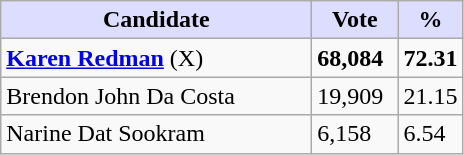<table class="wikitable">
<tr>
<th style="background:#ddf; width:200px;">Candidate</th>
<th style="background:#ddf; width:50px;">Vote</th>
<th style="background:#ddf; width:30px;">%</th>
</tr>
<tr>
<td><strong><a href='#'>Karen Redman</a></strong> (X)</td>
<td><strong>68,084</strong></td>
<td><strong>72.31</strong></td>
</tr>
<tr>
<td>Brendon John Da Costa</td>
<td>19,909</td>
<td>21.15</td>
</tr>
<tr>
<td>Narine Dat Sookram</td>
<td>6,158</td>
<td>6.54</td>
</tr>
</table>
